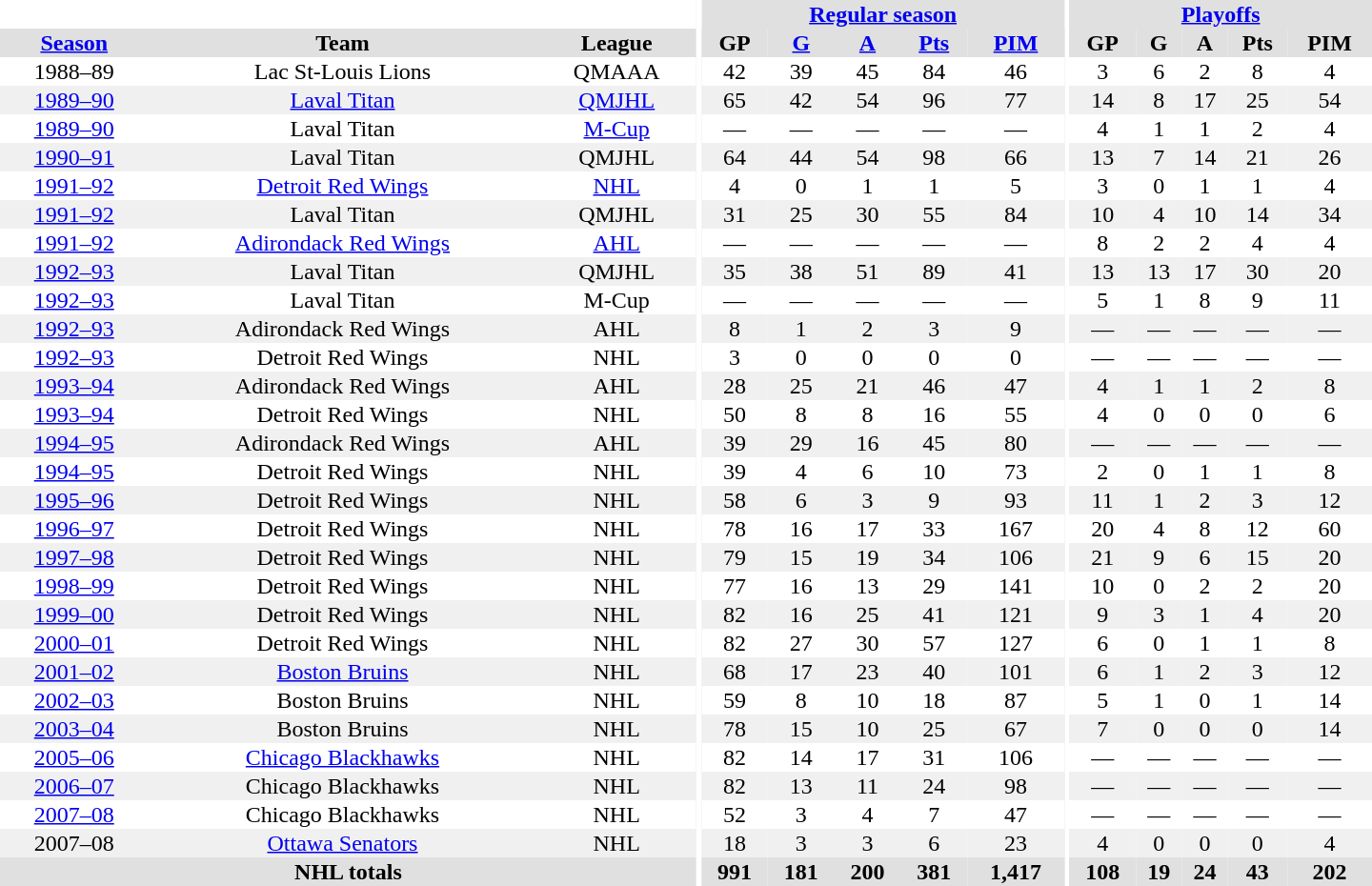<table border="0" cellpadding="1" cellspacing="0" style="text-align:center; width:60em">
<tr bgcolor="#e0e0e0">
<th colspan="3" bgcolor="#ffffff"></th>
<th rowspan="100" bgcolor="#ffffff"></th>
<th colspan="5"><a href='#'>Regular season</a></th>
<th rowspan="100" bgcolor="#ffffff"></th>
<th colspan="5"><a href='#'>Playoffs</a></th>
</tr>
<tr bgcolor="#e0e0e0">
<th><a href='#'>Season</a></th>
<th>Team</th>
<th>League</th>
<th>GP</th>
<th><a href='#'>G</a></th>
<th><a href='#'>A</a></th>
<th><a href='#'>Pts</a></th>
<th><a href='#'>PIM</a></th>
<th>GP</th>
<th>G</th>
<th>A</th>
<th>Pts</th>
<th>PIM</th>
</tr>
<tr>
<td>1988–89</td>
<td>Lac St-Louis Lions</td>
<td>QMAAA</td>
<td>42</td>
<td>39</td>
<td>45</td>
<td>84</td>
<td>46</td>
<td>3</td>
<td>6</td>
<td>2</td>
<td>8</td>
<td>4</td>
</tr>
<tr bgcolor=f0f0f0>
<td><a href='#'>1989–90</a></td>
<td><a href='#'>Laval Titan</a></td>
<td><a href='#'>QMJHL</a></td>
<td>65</td>
<td>42</td>
<td>54</td>
<td>96</td>
<td>77</td>
<td>14</td>
<td>8</td>
<td>17</td>
<td>25</td>
<td>54</td>
</tr>
<tr>
<td><a href='#'>1989–90</a></td>
<td>Laval Titan</td>
<td><a href='#'>M-Cup</a></td>
<td>—</td>
<td>—</td>
<td>—</td>
<td>—</td>
<td>—</td>
<td>4</td>
<td>1</td>
<td>1</td>
<td>2</td>
<td>4</td>
</tr>
<tr bgcolor=f0f0f0>
<td><a href='#'>1990–91</a></td>
<td>Laval Titan</td>
<td>QMJHL</td>
<td>64</td>
<td>44</td>
<td>54</td>
<td>98</td>
<td>66</td>
<td>13</td>
<td>7</td>
<td>14</td>
<td>21</td>
<td>26</td>
</tr>
<tr>
<td><a href='#'>1991–92</a></td>
<td><a href='#'>Detroit Red Wings</a></td>
<td><a href='#'>NHL</a></td>
<td>4</td>
<td>0</td>
<td>1</td>
<td>1</td>
<td>5</td>
<td>3</td>
<td>0</td>
<td>1</td>
<td>1</td>
<td>4</td>
</tr>
<tr bgcolor=f0f0f0>
<td><a href='#'>1991–92</a></td>
<td>Laval Titan</td>
<td>QMJHL</td>
<td>31</td>
<td>25</td>
<td>30</td>
<td>55</td>
<td>84</td>
<td>10</td>
<td>4</td>
<td>10</td>
<td>14</td>
<td>34</td>
</tr>
<tr>
<td><a href='#'>1991–92</a></td>
<td><a href='#'>Adirondack Red Wings</a></td>
<td><a href='#'>AHL</a></td>
<td>—</td>
<td>—</td>
<td>—</td>
<td>—</td>
<td>—</td>
<td>8</td>
<td>2</td>
<td>2</td>
<td>4</td>
<td>4</td>
</tr>
<tr bgcolor=f0f0f0>
<td><a href='#'>1992–93</a></td>
<td>Laval Titan</td>
<td>QMJHL</td>
<td>35</td>
<td>38</td>
<td>51</td>
<td>89</td>
<td>41</td>
<td>13</td>
<td>13</td>
<td>17</td>
<td>30</td>
<td>20</td>
</tr>
<tr>
<td><a href='#'>1992–93</a></td>
<td>Laval Titan</td>
<td>M-Cup</td>
<td>—</td>
<td>—</td>
<td>—</td>
<td>—</td>
<td>—</td>
<td>5</td>
<td>1</td>
<td>8</td>
<td>9</td>
<td>11</td>
</tr>
<tr bgcolor=f0f0f0>
<td><a href='#'>1992–93</a></td>
<td>Adirondack Red Wings</td>
<td>AHL</td>
<td>8</td>
<td>1</td>
<td>2</td>
<td>3</td>
<td>9</td>
<td>—</td>
<td>—</td>
<td>—</td>
<td>—</td>
<td>—</td>
</tr>
<tr>
<td><a href='#'>1992–93</a></td>
<td>Detroit Red Wings</td>
<td>NHL</td>
<td>3</td>
<td>0</td>
<td>0</td>
<td>0</td>
<td>0</td>
<td>—</td>
<td>—</td>
<td>—</td>
<td>—</td>
<td>—</td>
</tr>
<tr bgcolor=f0f0f0>
<td><a href='#'>1993–94</a></td>
<td>Adirondack Red Wings</td>
<td>AHL</td>
<td>28</td>
<td>25</td>
<td>21</td>
<td>46</td>
<td>47</td>
<td>4</td>
<td>1</td>
<td>1</td>
<td>2</td>
<td>8</td>
</tr>
<tr>
<td><a href='#'>1993–94</a></td>
<td>Detroit Red Wings</td>
<td>NHL</td>
<td>50</td>
<td>8</td>
<td>8</td>
<td>16</td>
<td>55</td>
<td>4</td>
<td>0</td>
<td>0</td>
<td>0</td>
<td>6</td>
</tr>
<tr bgcolor=f0f0f0>
<td><a href='#'>1994–95</a></td>
<td>Adirondack Red Wings</td>
<td>AHL</td>
<td>39</td>
<td>29</td>
<td>16</td>
<td>45</td>
<td>80</td>
<td>—</td>
<td>—</td>
<td>—</td>
<td>—</td>
<td>—</td>
</tr>
<tr>
<td><a href='#'>1994–95</a></td>
<td>Detroit Red Wings</td>
<td>NHL</td>
<td>39</td>
<td>4</td>
<td>6</td>
<td>10</td>
<td>73</td>
<td>2</td>
<td>0</td>
<td>1</td>
<td>1</td>
<td>8</td>
</tr>
<tr bgcolor=f0f0f0>
<td><a href='#'>1995–96</a></td>
<td>Detroit Red Wings</td>
<td>NHL</td>
<td>58</td>
<td>6</td>
<td>3</td>
<td>9</td>
<td>93</td>
<td>11</td>
<td>1</td>
<td>2</td>
<td>3</td>
<td>12</td>
</tr>
<tr>
<td><a href='#'>1996–97</a></td>
<td>Detroit Red Wings</td>
<td>NHL</td>
<td>78</td>
<td>16</td>
<td>17</td>
<td>33</td>
<td>167</td>
<td>20</td>
<td>4</td>
<td>8</td>
<td>12</td>
<td>60</td>
</tr>
<tr bgcolor=f0f0f0>
<td><a href='#'>1997–98</a></td>
<td>Detroit Red Wings</td>
<td>NHL</td>
<td>79</td>
<td>15</td>
<td>19</td>
<td>34</td>
<td>106</td>
<td>21</td>
<td>9</td>
<td>6</td>
<td>15</td>
<td>20</td>
</tr>
<tr>
<td><a href='#'>1998–99</a></td>
<td>Detroit Red Wings</td>
<td>NHL</td>
<td>77</td>
<td>16</td>
<td>13</td>
<td>29</td>
<td>141</td>
<td>10</td>
<td>0</td>
<td>2</td>
<td>2</td>
<td>20</td>
</tr>
<tr bgcolor=f0f0f0>
<td><a href='#'>1999–00</a></td>
<td>Detroit Red Wings</td>
<td>NHL</td>
<td>82</td>
<td>16</td>
<td>25</td>
<td>41</td>
<td>121</td>
<td>9</td>
<td>3</td>
<td>1</td>
<td>4</td>
<td>20</td>
</tr>
<tr>
<td><a href='#'>2000–01</a></td>
<td>Detroit Red Wings</td>
<td>NHL</td>
<td>82</td>
<td>27</td>
<td>30</td>
<td>57</td>
<td>127</td>
<td>6</td>
<td>0</td>
<td>1</td>
<td>1</td>
<td>8</td>
</tr>
<tr bgcolor=f0f0f0>
<td><a href='#'>2001–02</a></td>
<td><a href='#'>Boston Bruins</a></td>
<td>NHL</td>
<td>68</td>
<td>17</td>
<td>23</td>
<td>40</td>
<td>101</td>
<td>6</td>
<td>1</td>
<td>2</td>
<td>3</td>
<td>12</td>
</tr>
<tr>
<td><a href='#'>2002–03</a></td>
<td>Boston Bruins</td>
<td>NHL</td>
<td>59</td>
<td>8</td>
<td>10</td>
<td>18</td>
<td>87</td>
<td>5</td>
<td>1</td>
<td>0</td>
<td>1</td>
<td>14</td>
</tr>
<tr bgcolor=f0f0f0>
<td><a href='#'>2003–04</a></td>
<td>Boston Bruins</td>
<td>NHL</td>
<td>78</td>
<td>15</td>
<td>10</td>
<td>25</td>
<td>67</td>
<td>7</td>
<td>0</td>
<td>0</td>
<td>0</td>
<td>14</td>
</tr>
<tr>
<td><a href='#'>2005–06</a></td>
<td><a href='#'>Chicago Blackhawks</a></td>
<td>NHL</td>
<td>82</td>
<td>14</td>
<td>17</td>
<td>31</td>
<td>106</td>
<td>—</td>
<td>—</td>
<td>—</td>
<td>—</td>
<td>—</td>
</tr>
<tr bgcolor=f0f0f0>
<td><a href='#'>2006–07</a></td>
<td>Chicago Blackhawks</td>
<td>NHL</td>
<td>82</td>
<td>13</td>
<td>11</td>
<td>24</td>
<td>98</td>
<td>—</td>
<td>—</td>
<td>—</td>
<td>—</td>
<td>—</td>
</tr>
<tr>
<td><a href='#'>2007–08</a></td>
<td>Chicago Blackhawks</td>
<td>NHL</td>
<td>52</td>
<td>3</td>
<td>4</td>
<td>7</td>
<td>47</td>
<td>—</td>
<td>—</td>
<td>—</td>
<td>—</td>
<td>—</td>
</tr>
<tr bgcolor=f0f0f0>
<td>2007–08</td>
<td><a href='#'>Ottawa Senators</a></td>
<td>NHL</td>
<td>18</td>
<td>3</td>
<td>3</td>
<td>6</td>
<td>23</td>
<td>4</td>
<td>0</td>
<td>0</td>
<td>0</td>
<td>4</td>
</tr>
<tr bgcolor="#e0e0e0">
<th colspan="3">NHL totals</th>
<th>991</th>
<th>181</th>
<th>200</th>
<th>381</th>
<th>1,417</th>
<th>108</th>
<th>19</th>
<th>24</th>
<th>43</th>
<th>202</th>
</tr>
</table>
